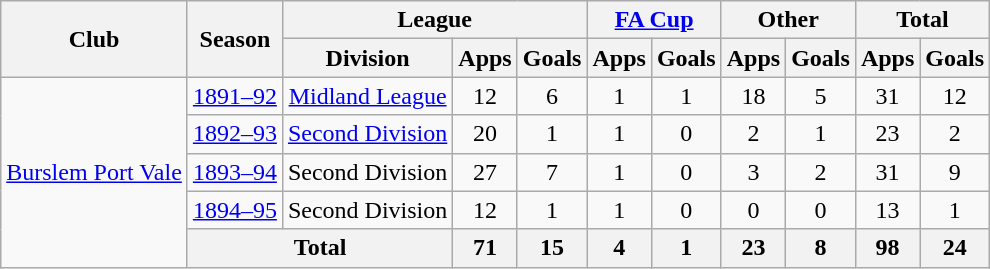<table class="wikitable" style="text-align:center">
<tr>
<th rowspan="2">Club</th>
<th rowspan="2">Season</th>
<th colspan="3">League</th>
<th colspan="2"><a href='#'>FA Cup</a></th>
<th colspan="2">Other</th>
<th colspan="2">Total</th>
</tr>
<tr>
<th>Division</th>
<th>Apps</th>
<th>Goals</th>
<th>Apps</th>
<th>Goals</th>
<th>Apps</th>
<th>Goals</th>
<th>Apps</th>
<th>Goals</th>
</tr>
<tr>
<td rowspan="5"><a href='#'>Burslem Port Vale</a></td>
<td><a href='#'>1891–92</a></td>
<td><a href='#'>Midland League</a></td>
<td>12</td>
<td>6</td>
<td>1</td>
<td>1</td>
<td>18</td>
<td>5</td>
<td>31</td>
<td>12</td>
</tr>
<tr>
<td><a href='#'>1892–93</a></td>
<td><a href='#'>Second Division</a></td>
<td>20</td>
<td>1</td>
<td>1</td>
<td>0</td>
<td>2</td>
<td>1</td>
<td>23</td>
<td>2</td>
</tr>
<tr>
<td><a href='#'>1893–94</a></td>
<td>Second Division</td>
<td>27</td>
<td>7</td>
<td>1</td>
<td>0</td>
<td>3</td>
<td>2</td>
<td>31</td>
<td>9</td>
</tr>
<tr>
<td><a href='#'>1894–95</a></td>
<td>Second Division</td>
<td>12</td>
<td>1</td>
<td>1</td>
<td>0</td>
<td>0</td>
<td>0</td>
<td>13</td>
<td>1</td>
</tr>
<tr>
<th colspan="2">Total</th>
<th>71</th>
<th>15</th>
<th>4</th>
<th>1</th>
<th>23</th>
<th>8</th>
<th>98</th>
<th>24</th>
</tr>
</table>
